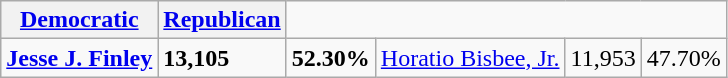<table class="wikitable">
<tr>
<th><a href='#'>Democratic</a></th>
<th><a href='#'>Republican</a></th>
</tr>
<tr>
<td><strong><a href='#'>Jesse J. Finley</a></strong></td>
<td><strong>13,105</strong></td>
<td><strong>52.30%</strong></td>
<td><a href='#'>Horatio Bisbee, Jr.</a></td>
<td>11,953</td>
<td>47.70%</td>
</tr>
</table>
